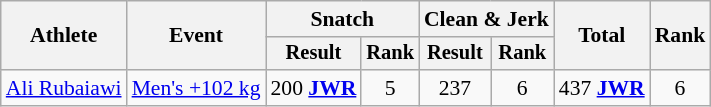<table class="wikitable" style="font-size:90%">
<tr>
<th rowspan="2">Athlete</th>
<th rowspan="2">Event</th>
<th colspan="2">Snatch</th>
<th colspan="2">Clean & Jerk</th>
<th rowspan="2">Total</th>
<th rowspan="2">Rank</th>
</tr>
<tr style="font-size:95%">
<th>Result</th>
<th>Rank</th>
<th>Result</th>
<th>Rank</th>
</tr>
<tr align=center>
<td align=left><a href='#'>Ali Rubaiawi</a></td>
<td align=left><a href='#'>Men's +102 kg</a></td>
<td>200 <strong><a href='#'>JWR</a></strong></td>
<td>5</td>
<td>237</td>
<td>6</td>
<td>437 <strong><a href='#'>JWR</a></strong></td>
<td>6</td>
</tr>
</table>
